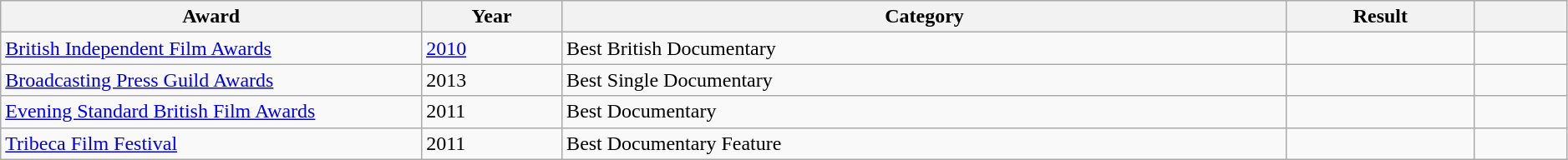<table class="wikitable sortable plainrowheaders" style="width:99%;">
<tr>
<th scope="col" style="width:18%;">Award</th>
<th scope="col" style="width:6%;">Year</th>
<th scope="col" style="width:31%;">Category</th>
<th scope="col" style="width:8%;">Result</th>
<th scope="col" style="width:4%;" class="unsortable"></th>
</tr>
<tr>
<td><a href='#'>British Independent Film Awards</a></td>
<td><a href='#'>2010</a></td>
<td>Best British Documentary</td>
<td></td>
<td></td>
</tr>
<tr>
<td><a href='#'>Broadcasting Press Guild Awards</a></td>
<td>2013</td>
<td>Best Single Documentary</td>
<td></td>
<td></td>
</tr>
<tr>
<td><a href='#'>Evening Standard British Film Awards</a></td>
<td>2011</td>
<td>Best Documentary</td>
<td></td>
<td></td>
</tr>
<tr>
<td><a href='#'>Tribeca Film Festival</a></td>
<td>2011</td>
<td>Best Documentary Feature</td>
<td></td>
<td></td>
</tr>
</table>
